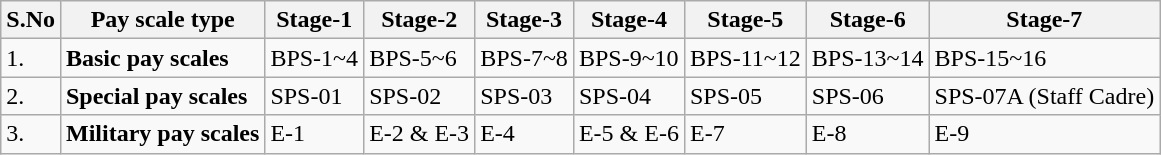<table class="wikitable">
<tr>
<th>S.No</th>
<th>Pay scale type</th>
<th>Stage-1</th>
<th>Stage-2</th>
<th>Stage-3</th>
<th>Stage-4</th>
<th>Stage-5</th>
<th>Stage-6</th>
<th>Stage-7</th>
</tr>
<tr>
<td>1.</td>
<td><strong>Basic pay scales</strong></td>
<td>BPS-1~4</td>
<td>BPS-5~6</td>
<td>BPS-7~8</td>
<td>BPS-9~10</td>
<td>BPS-11~12</td>
<td>BPS-13~14</td>
<td>BPS-15~16</td>
</tr>
<tr>
<td>2.</td>
<td><strong>Special pay scales</strong></td>
<td>SPS-01</td>
<td>SPS-02</td>
<td>SPS-03</td>
<td>SPS-04</td>
<td>SPS-05</td>
<td>SPS-06</td>
<td>SPS-07A (Staff Cadre)</td>
</tr>
<tr>
<td>3.</td>
<td><strong>Military pay scales</strong></td>
<td>E-1</td>
<td>E-2 & E-3</td>
<td>E-4</td>
<td>E-5 & E-6</td>
<td>E-7</td>
<td>E-8</td>
<td>E-9</td>
</tr>
</table>
